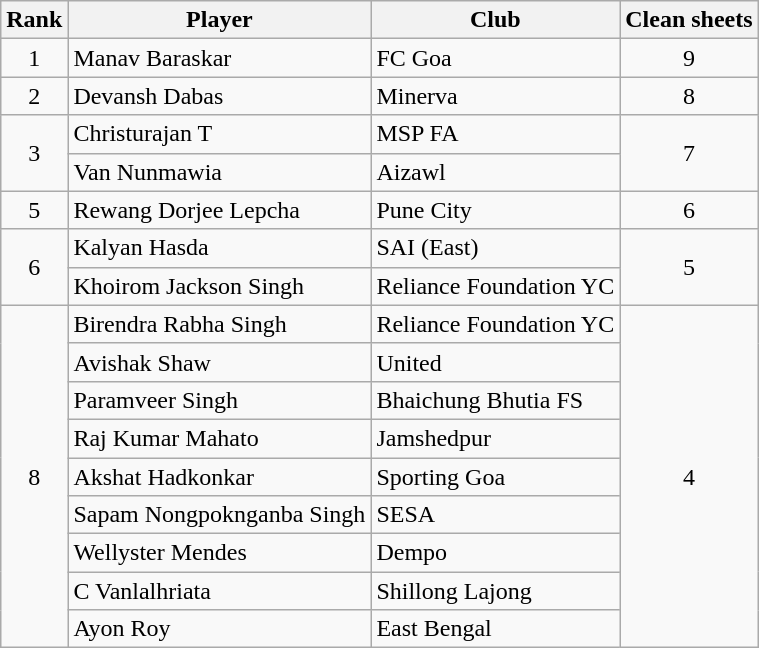<table class="wikitable" style="text-align:center">
<tr>
<th>Rank</th>
<th>Player</th>
<th>Club</th>
<th>Clean sheets</th>
</tr>
<tr>
<td rowspan="1">1</td>
<td align="left">Manav Baraskar</td>
<td align="left">FC Goa</td>
<td rowspan="1">9</td>
</tr>
<tr>
<td>2</td>
<td align="left">Devansh Dabas</td>
<td align="left">Minerva</td>
<td>8</td>
</tr>
<tr>
<td rowspan="2">3</td>
<td align="left">Christurajan T</td>
<td align="left">MSP FA</td>
<td rowspan="2">7</td>
</tr>
<tr>
<td align="left">Van Nunmawia</td>
<td align="left">Aizawl</td>
</tr>
<tr>
<td>5</td>
<td align="left">Rewang Dorjee Lepcha</td>
<td align="left">Pune City</td>
<td>6</td>
</tr>
<tr>
<td rowspan="2">6</td>
<td align="left">Kalyan Hasda</td>
<td align="left">SAI (East)</td>
<td rowspan="2">5</td>
</tr>
<tr>
<td align="left">Khoirom Jackson Singh</td>
<td align="left">Reliance Foundation YC</td>
</tr>
<tr>
<td rowspan="9">8</td>
<td align="left">Birendra Rabha Singh</td>
<td align="left">Reliance Foundation YC</td>
<td rowspan="9">4</td>
</tr>
<tr>
<td align="left">Avishak Shaw</td>
<td align="left">United</td>
</tr>
<tr>
<td align="left">Paramveer Singh</td>
<td align="left">Bhaichung Bhutia FS</td>
</tr>
<tr>
<td align="left">Raj Kumar Mahato</td>
<td align="left">Jamshedpur</td>
</tr>
<tr>
<td align="left">Akshat Hadkonkar</td>
<td align="left">Sporting Goa</td>
</tr>
<tr>
<td align="left">Sapam Nongpoknganba Singh</td>
<td align="left">SESA</td>
</tr>
<tr>
<td align="left">Wellyster Mendes</td>
<td align="left">Dempo</td>
</tr>
<tr>
<td align="left">C Vanlalhriata</td>
<td align="left">Shillong Lajong</td>
</tr>
<tr>
<td align="left">Ayon Roy</td>
<td align="left">East Bengal</td>
</tr>
</table>
